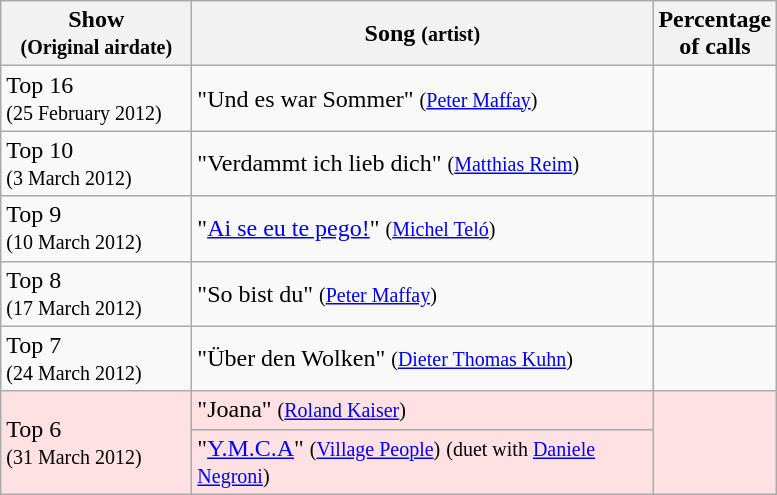<table class="wikitable">
<tr ">
<th style="width:120px;">Show<br><small>(Original airdate)</small></th>
<th style="width:300px;">Song <small>(artist)</small></th>
<th style="width:28px;">Percentage of calls</th>
</tr>
<tr>
<td align="left">Top 16<br><small>(25 February 2012)</small></td>
<td align="left">"Und es war Sommer" <small>(<a href='#'>Peter Maffay</a>)</small></td>
<td style="text-align:center;"></td>
</tr>
<tr>
<td align="left">Top 10<br><small>(3 March 2012)</small></td>
<td align="left">"Verdammt ich lieb dich" <small>(<a href='#'>Matthias Reim</a>)</small></td>
<td style="text-align:center;"></td>
</tr>
<tr>
<td align="left">Top 9<br><small>(10 March 2012)</small></td>
<td align="left">"<a href='#'>Ai se eu te pego!</a>" <small>(<a href='#'>Michel Teló</a>)</small></td>
<td style="text-align:center;"></td>
</tr>
<tr>
<td align="left">Top 8<br><small>(17 March 2012)</small></td>
<td align="left">"So bist du" <small>(<a href='#'>Peter Maffay</a>)</small></td>
<td style="text-align:center;"></td>
</tr>
<tr>
<td align="left">Top 7<br><small>(24 March 2012)</small></td>
<td align="left">"Über den Wolken" <small>(<a href='#'>Dieter Thomas Kuhn</a>)</small></td>
<td style="text-align:center;"></td>
</tr>
<tr bgcolor="#FFE1E4">
<td align="left" rowspan=2>Top 6<br><small>(31 March 2012)</small></td>
<td align="left">"Joana" <small>(<a href='#'>Roland Kaiser</a>)</small></td>
<td style="text-align:center;" rowspan=2></td>
</tr>
<tr bgcolor="#FFE1E4">
<td align="left">"<a href='#'>Y.M.C.A</a>" <small>(<a href='#'>Village People</a>)</small> <small>(duet with <a href='#'>Daniele Negroni</a>)</small></td>
</tr>
</table>
